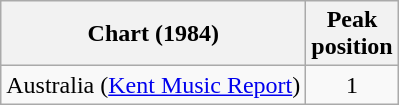<table class="wikitable">
<tr>
<th>Chart (1984)</th>
<th>Peak<br>position</th>
</tr>
<tr>
<td>Australia (<a href='#'>Kent Music Report</a>)</td>
<td style="text-align:center;">1</td>
</tr>
</table>
